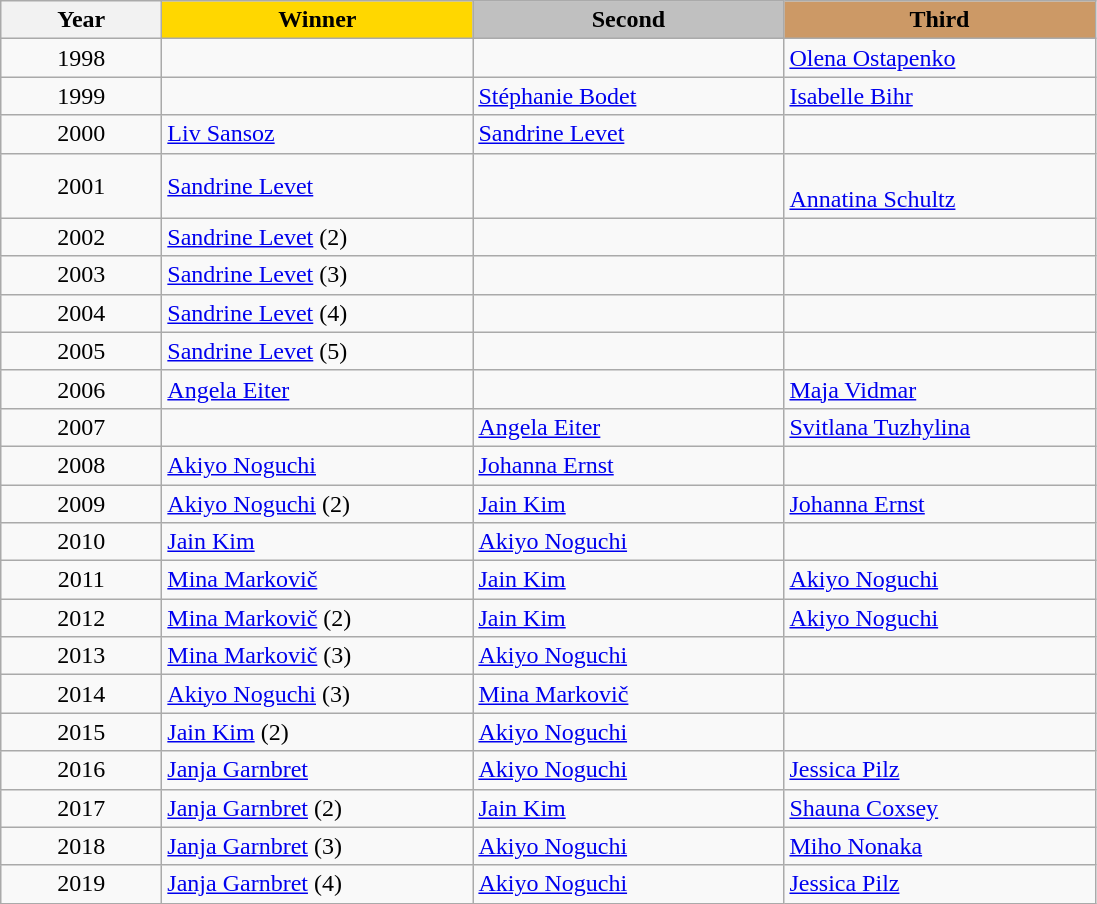<table class="wikitable">
<tr>
<th width="100">Year</th>
<th width="200" style="background:gold;">Winner</th>
<th width="200" style="background:silver;">Second</th>
<th width="200" style="background:#CC9966;">Third</th>
</tr>
<tr>
<td align="center">1998</td>
<td> </td>
<td> </td>
<td> <a href='#'>Olena Ostapenko</a></td>
</tr>
<tr>
<td align="center">1999</td>
<td> </td>
<td> <a href='#'>Stéphanie Bodet</a></td>
<td> <a href='#'>Isabelle Bihr</a></td>
</tr>
<tr>
<td align="center">2000</td>
<td> <a href='#'>Liv Sansoz</a></td>
<td> <a href='#'>Sandrine Levet</a></td>
<td> </td>
</tr>
<tr>
<td align="center">2001</td>
<td> <a href='#'>Sandrine Levet</a></td>
<td> </td>
<td> <br> <a href='#'>Annatina Schultz</a></td>
</tr>
<tr>
<td align="center">2002</td>
<td> <a href='#'>Sandrine Levet</a> (2)</td>
<td> </td>
<td> </td>
</tr>
<tr>
<td align="center">2003</td>
<td> <a href='#'>Sandrine Levet</a> (3)</td>
<td> </td>
<td> </td>
</tr>
<tr>
<td align="center">2004</td>
<td> <a href='#'>Sandrine Levet</a> (4)</td>
<td> </td>
<td> </td>
</tr>
<tr>
<td align="center">2005</td>
<td> <a href='#'>Sandrine Levet</a> (5)</td>
<td> </td>
<td> </td>
</tr>
<tr>
<td align="center">2006</td>
<td> <a href='#'>Angela Eiter</a></td>
<td> </td>
<td> <a href='#'>Maja Vidmar</a></td>
</tr>
<tr>
<td align="center">2007</td>
<td> </td>
<td> <a href='#'>Angela Eiter</a></td>
<td> <a href='#'>Svitlana Tuzhylina</a></td>
</tr>
<tr>
<td align="center">2008</td>
<td> <a href='#'>Akiyo Noguchi</a></td>
<td> <a href='#'>Johanna Ernst</a></td>
<td> </td>
</tr>
<tr>
<td align="center">2009</td>
<td> <a href='#'>Akiyo Noguchi</a> (2)</td>
<td> <a href='#'>Jain Kim</a></td>
<td> <a href='#'>Johanna Ernst</a></td>
</tr>
<tr>
<td align="center">2010</td>
<td> <a href='#'>Jain Kim</a></td>
<td> <a href='#'>Akiyo Noguchi</a></td>
<td> </td>
</tr>
<tr>
<td align="center">2011</td>
<td> <a href='#'>Mina Markovič</a></td>
<td> <a href='#'>Jain Kim</a></td>
<td> <a href='#'>Akiyo Noguchi</a></td>
</tr>
<tr>
<td align="center">2012</td>
<td> <a href='#'>Mina Markovič</a> (2)</td>
<td> <a href='#'>Jain Kim</a></td>
<td> <a href='#'>Akiyo Noguchi</a></td>
</tr>
<tr>
<td align="center">2013</td>
<td> <a href='#'>Mina Markovič</a> (3)</td>
<td> <a href='#'>Akiyo Noguchi</a></td>
<td> </td>
</tr>
<tr>
<td align="center">2014</td>
<td> <a href='#'>Akiyo Noguchi</a> (3)</td>
<td> <a href='#'>Mina Markovič</a></td>
<td> </td>
</tr>
<tr>
<td align="center">2015</td>
<td> <a href='#'>Jain Kim</a> (2)</td>
<td> <a href='#'>Akiyo Noguchi</a></td>
<td> </td>
</tr>
<tr>
<td align="center">2016</td>
<td> <a href='#'>Janja Garnbret</a></td>
<td> <a href='#'>Akiyo Noguchi</a></td>
<td> <a href='#'>Jessica Pilz</a></td>
</tr>
<tr>
<td align="center">2017</td>
<td> <a href='#'>Janja Garnbret</a> (2)</td>
<td> <a href='#'>Jain Kim</a></td>
<td> <a href='#'>Shauna Coxsey</a></td>
</tr>
<tr>
<td align="center">2018</td>
<td> <a href='#'>Janja Garnbret</a> (3)</td>
<td> <a href='#'>Akiyo Noguchi</a></td>
<td> <a href='#'>Miho Nonaka</a></td>
</tr>
<tr>
<td align="center">2019</td>
<td> <a href='#'>Janja Garnbret</a> (4)</td>
<td> <a href='#'>Akiyo Noguchi</a></td>
<td> <a href='#'>Jessica Pilz</a></td>
</tr>
</table>
